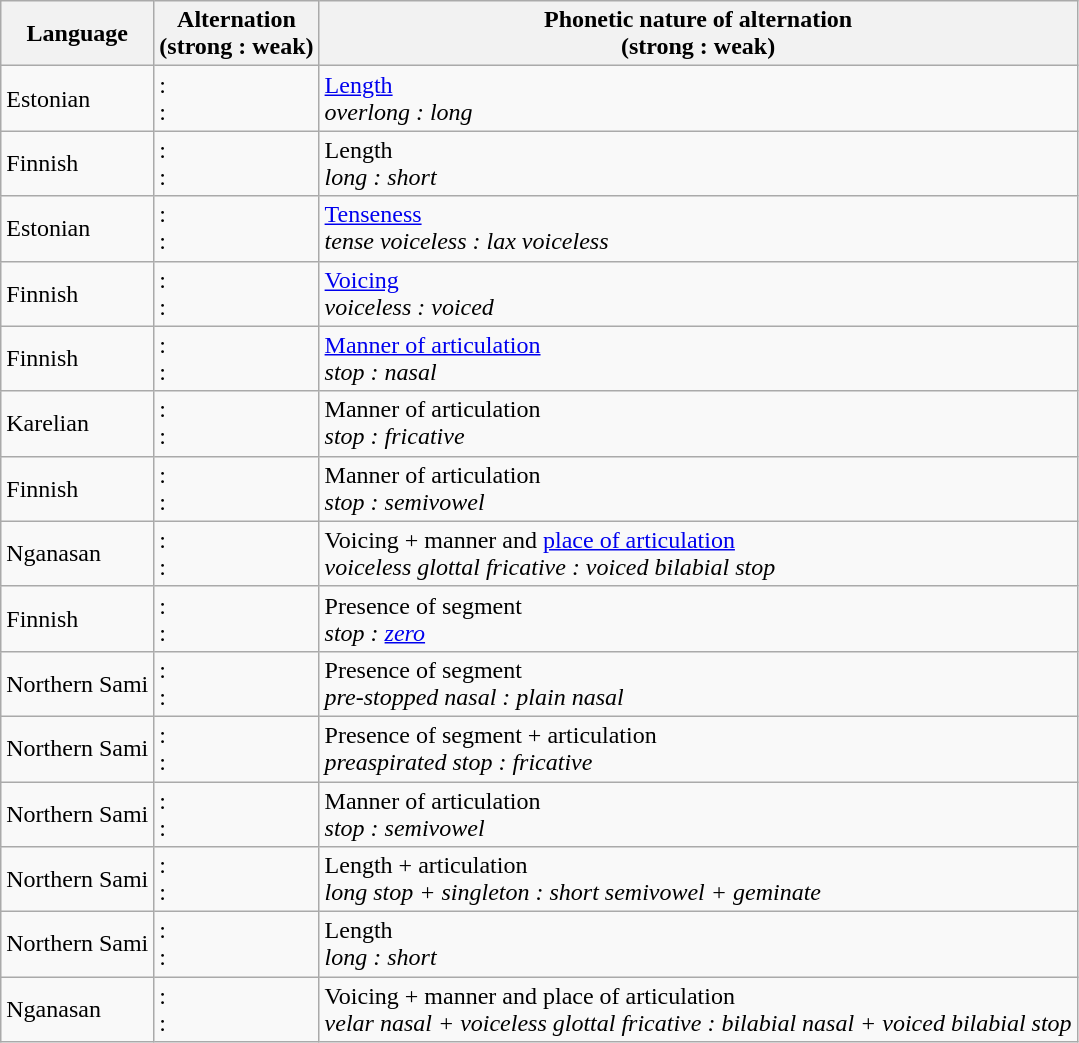<table class="wikitable">
<tr>
<th>Language</th>
<th>Alternation<br>(strong : weak)</th>
<th>Phonetic nature of alternation<br>(strong : weak)</th>
</tr>
<tr>
<td>Estonian</td>
<td> : <br> : </td>
<td><a href='#'>Length</a><br><em>overlong : long</em></td>
</tr>
<tr>
<td>Finnish</td>
<td> : <br> : </td>
<td>Length<br><em>long : short</em></td>
</tr>
<tr>
<td>Estonian</td>
<td> : <br> : </td>
<td><a href='#'>Tenseness</a><br><em>tense voiceless : lax voiceless</em></td>
</tr>
<tr>
<td>Finnish</td>
<td> : <br> : </td>
<td><a href='#'>Voicing</a><br><em>voiceless : voiced</em></td>
</tr>
<tr>
<td>Finnish</td>
<td> : <br> : </td>
<td><a href='#'>Manner of articulation</a><br><em>stop : nasal</em></td>
</tr>
<tr>
<td>Karelian</td>
<td> : <br> : </td>
<td>Manner of articulation<br><em>stop : fricative</em></td>
</tr>
<tr>
<td>Finnish</td>
<td> : <br> : </td>
<td>Manner of articulation<br><em>stop : semivowel</em></td>
</tr>
<tr>
<td>Nganasan</td>
<td> : <br> : </td>
<td>Voicing + manner and <a href='#'>place of articulation</a><br><em>voiceless glottal fricative : voiced bilabial stop</em></td>
</tr>
<tr>
<td>Finnish</td>
<td> : <br> : </td>
<td>Presence of segment<br><em>stop : <a href='#'>zero</a></em></td>
</tr>
<tr>
<td>Northern Sami</td>
<td> : <br> : </td>
<td>Presence of segment<br><em>pre-stopped nasal : plain nasal</em></td>
</tr>
<tr>
<td>Northern Sami</td>
<td> : <br> : </td>
<td>Presence of segment + articulation<br><em>preaspirated stop : fricative</em></td>
</tr>
<tr>
<td>Northern Sami</td>
<td> : <br> : </td>
<td>Manner of articulation<br><em>stop : semivowel</em></td>
</tr>
<tr>
<td>Northern Sami</td>
<td> : <br> : </td>
<td>Length + articulation<br><em>long stop + singleton : short semivowel + geminate</em></td>
</tr>
<tr>
<td>Northern Sami</td>
<td> : <br> : </td>
<td>Length<br><em>long : short</em></td>
</tr>
<tr>
<td>Nganasan</td>
<td> : <br> : </td>
<td>Voicing + manner and place of articulation<br><em>velar nasal + voiceless glottal fricative : bilabial nasal + voiced bilabial  stop</em></td>
</tr>
</table>
